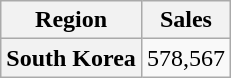<table class="wikitable plainrowheaders">
<tr>
<th>Region</th>
<th>Sales</th>
</tr>
<tr>
<th scope="row">South Korea</th>
<td>578,567</td>
</tr>
</table>
